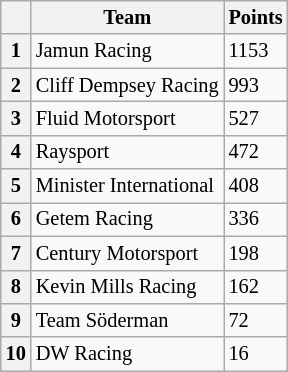<table class="wikitable" style="font-size:85%;">
<tr>
<th></th>
<th>Team</th>
<th>Points</th>
</tr>
<tr>
<th>1</th>
<td> Jamun Racing</td>
<td>1153</td>
</tr>
<tr>
<th>2</th>
<td> Cliff Dempsey Racing</td>
<td>993</td>
</tr>
<tr>
<th>3</th>
<td> Fluid Motorsport</td>
<td>527</td>
</tr>
<tr>
<th>4</th>
<td> Raysport</td>
<td>472</td>
</tr>
<tr>
<th>5</th>
<td> Minister International</td>
<td>408</td>
</tr>
<tr>
<th>6</th>
<td> Getem Racing</td>
<td>336</td>
</tr>
<tr>
<th>7</th>
<td> Century Motorsport</td>
<td>198</td>
</tr>
<tr>
<th>8</th>
<td> Kevin Mills Racing</td>
<td>162</td>
</tr>
<tr>
<th>9</th>
<td> Team Söderman</td>
<td>72</td>
</tr>
<tr>
<th>10</th>
<td> DW Racing</td>
<td>16</td>
</tr>
</table>
